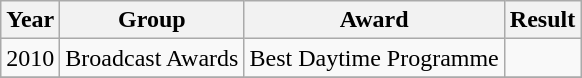<table class="wikitable" style="text-align: center;">
<tr>
<th>Year</th>
<th>Group</th>
<th>Award</th>
<th>Result</th>
</tr>
<tr>
<td>2010</td>
<td>Broadcast Awards</td>
<td>Best Daytime Programme</td>
<td></td>
</tr>
<tr>
</tr>
</table>
